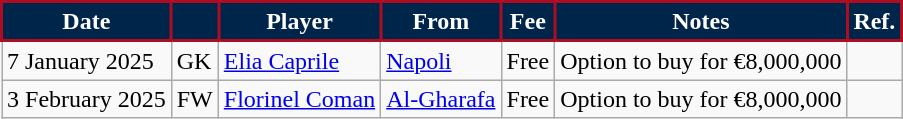<table class="wikitable">
<tr>
<th style="background:#00254A;color:white;border:2px solid #AE0C21">Date</th>
<th style="background:#00254A;color:white;border:2px solid #AE0C21"></th>
<th style="background:#00254A;color:white;border:2px solid #AE0C21">Player</th>
<th style="background:#00254A;color:white;border:2px solid #AE0C21">From</th>
<th style="background:#00254A;color:white;border:2px solid #AE0C21">Fee</th>
<th style="background:#00254A;color:white;border:2px solid #AE0C21">Notes</th>
<th style="background:#00254A;color:white;border:2px solid #AE0C21">Ref.</th>
</tr>
<tr>
<td>7 January 2025</td>
<td>GK</td>
<td> <a href='#'>Elia Caprile</a></td>
<td> <a href='#'>Napoli</a></td>
<td>Free</td>
<td>Option to buy for €8,000,000</td>
<td></td>
</tr>
<tr>
<td>3 February 2025</td>
<td>FW</td>
<td> <a href='#'>Florinel Coman</a></td>
<td> <a href='#'>Al-Gharafa</a></td>
<td>Free</td>
<td>Option to buy for €8,000,000</td>
<td></td>
</tr>
</table>
